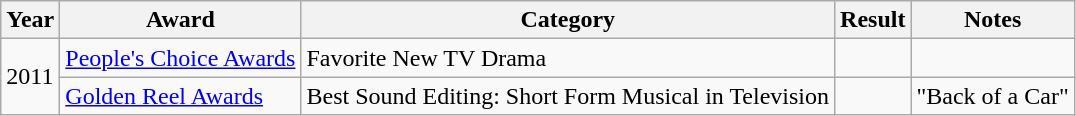<table class="wikitable">
<tr>
<th>Year</th>
<th>Award</th>
<th>Category</th>
<th>Result</th>
<th>Notes</th>
</tr>
<tr>
<td rowspan="2">2011</td>
<td><a href='#'>People's Choice Awards</a></td>
<td>Favorite New TV Drama</td>
<td></td>
<td></td>
</tr>
<tr>
<td><a href='#'>Golden Reel Awards</a></td>
<td>Best Sound Editing: Short Form Musical in Television</td>
<td></td>
<td>"Back of a Car"</td>
</tr>
</table>
